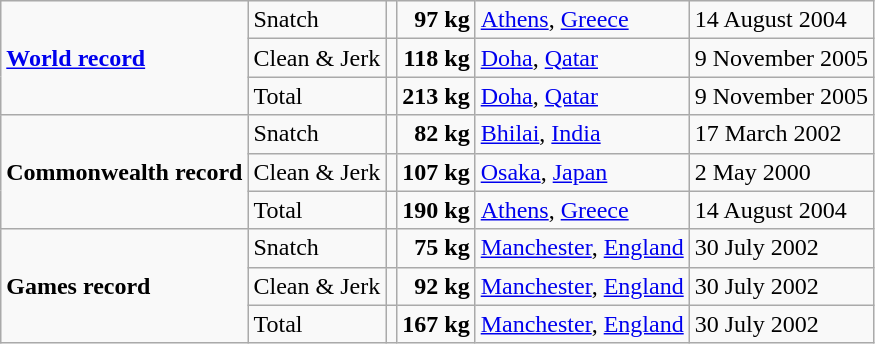<table class="wikitable">
<tr>
<td rowspan=3><strong><a href='#'>World record</a></strong></td>
<td>Snatch</td>
<td></td>
<td align=right><strong>97 kg</strong></td>
<td><a href='#'>Athens</a>, <a href='#'>Greece</a></td>
<td>14 August 2004</td>
</tr>
<tr>
<td>Clean & Jerk</td>
<td></td>
<td align=right><strong>118 kg</strong></td>
<td><a href='#'>Doha</a>, <a href='#'>Qatar</a></td>
<td>9 November 2005</td>
</tr>
<tr>
<td>Total</td>
<td></td>
<td align=right><strong>213 kg</strong></td>
<td><a href='#'>Doha</a>, <a href='#'>Qatar</a></td>
<td>9 November 2005</td>
</tr>
<tr>
<td rowspan=3><strong>Commonwealth record</strong></td>
<td>Snatch</td>
<td></td>
<td align=right><strong>82 kg</strong></td>
<td><a href='#'>Bhilai</a>, <a href='#'>India</a></td>
<td>17 March 2002</td>
</tr>
<tr>
<td>Clean & Jerk</td>
<td></td>
<td align=right><strong>107 kg</strong></td>
<td><a href='#'>Osaka</a>, <a href='#'>Japan</a></td>
<td>2 May 2000</td>
</tr>
<tr>
<td>Total</td>
<td></td>
<td align=right><strong>190 kg</strong></td>
<td><a href='#'>Athens</a>, <a href='#'>Greece</a></td>
<td>14 August 2004</td>
</tr>
<tr>
<td rowspan=3><strong>Games record</strong></td>
<td>Snatch</td>
<td></td>
<td align=right><strong>75 kg</strong></td>
<td><a href='#'>Manchester</a>, <a href='#'>England</a></td>
<td>30 July 2002</td>
</tr>
<tr>
<td>Clean & Jerk</td>
<td></td>
<td align=right><strong>92 kg</strong></td>
<td><a href='#'>Manchester</a>, <a href='#'>England</a></td>
<td>30 July 2002</td>
</tr>
<tr>
<td>Total</td>
<td></td>
<td align=right><strong>167 kg</strong></td>
<td><a href='#'>Manchester</a>, <a href='#'>England</a></td>
<td>30 July 2002</td>
</tr>
</table>
